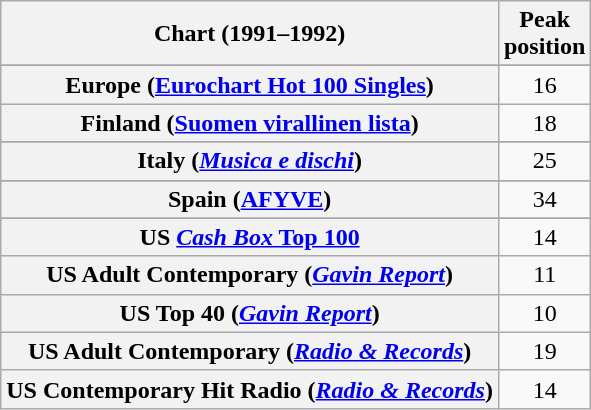<table class="wikitable sortable plainrowheaders" style="text-align:center">
<tr>
<th scope="col">Chart (1991–1992)</th>
<th scope="col">Peak<br>position</th>
</tr>
<tr>
</tr>
<tr>
</tr>
<tr>
</tr>
<tr>
</tr>
<tr>
</tr>
<tr>
<th scope="row">Europe (<a href='#'>Eurochart Hot 100 Singles</a>)</th>
<td>16</td>
</tr>
<tr>
<th scope="row">Finland (<a href='#'>Suomen virallinen lista</a>)</th>
<td>18</td>
</tr>
<tr>
</tr>
<tr>
</tr>
<tr>
<th scope="row">Italy (<em><a href='#'>Musica e dischi</a></em>)</th>
<td>25</td>
</tr>
<tr>
</tr>
<tr>
</tr>
<tr>
</tr>
<tr>
<th scope="row">Spain (<a href='#'>AFYVE</a>)</th>
<td>34</td>
</tr>
<tr>
</tr>
<tr>
</tr>
<tr>
</tr>
<tr>
</tr>
<tr>
</tr>
<tr>
<th scope="row">US <a href='#'><em>Cash Box</em> Top 100</a></th>
<td>14</td>
</tr>
<tr>
<th scope="row">US Adult Contemporary (<em><a href='#'>Gavin Report</a></em>)</th>
<td>11</td>
</tr>
<tr>
<th scope="row">US Top 40 (<em><a href='#'>Gavin Report</a></em>)</th>
<td>10</td>
</tr>
<tr>
<th scope="row">US Adult Contemporary (<em><a href='#'>Radio & Records</a></em>)</th>
<td>19</td>
</tr>
<tr>
<th scope="row">US Contemporary Hit Radio (<em><a href='#'>Radio & Records</a></em>)</th>
<td>14</td>
</tr>
</table>
